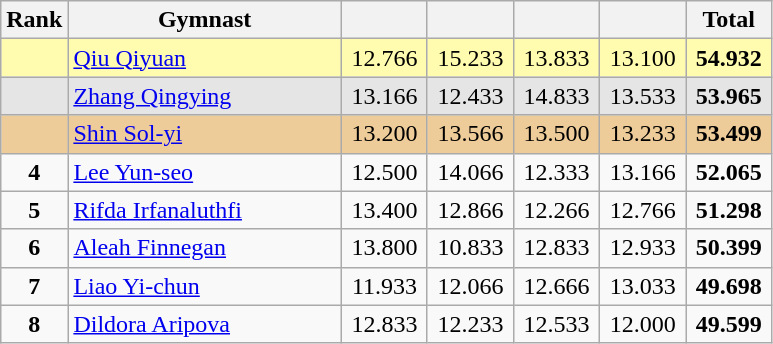<table class="wikitable sortable" style="text-align:center; font-size:100%">
<tr>
<th scope="col" style="width:15px;">Rank</th>
<th scope="col" style="width:175px;">Gymnast</th>
<th scope="col" style="width:50px;"></th>
<th scope="col" style="width:50px;"></th>
<th scope="col" style="width:50px;"></th>
<th scope="col" style="width:50px;"></th>
<th scope="col" style="width:50px;">Total</th>
</tr>
<tr style="background:#fffcaf;">
<td style="text-align:center" scope="row"><strong></strong></td>
<td style="text-align:left;"> <a href='#'>Qiu Qiyuan</a></td>
<td>12.766</td>
<td>15.233</td>
<td>13.833</td>
<td>13.100</td>
<td><strong>54.932</strong></td>
</tr>
<tr style="background:#e5e5e5;">
<td style="text-align:center" scope="row"><strong></strong></td>
<td style="text-align:left;"> <a href='#'>Zhang Qingying</a></td>
<td>13.166</td>
<td>12.433</td>
<td>14.833</td>
<td>13.533</td>
<td><strong>53.965</strong></td>
</tr>
<tr style="background:#ec9;">
<td style="text-align:center" scope="row"><strong></strong></td>
<td style="text-align:left;"> <a href='#'>Shin Sol-yi</a></td>
<td>13.200</td>
<td>13.566</td>
<td>13.500</td>
<td>13.233</td>
<td><strong>53.499</strong></td>
</tr>
<tr>
<td scope="row" style="text-align:center;"><strong>4</strong></td>
<td style="text-align:left;"> <a href='#'>Lee Yun-seo</a></td>
<td>12.500</td>
<td>14.066</td>
<td>12.333</td>
<td>13.166</td>
<td><strong>52.065</strong></td>
</tr>
<tr>
<td scope="row" style="text-align:center;"><strong>5</strong></td>
<td style="text-align:left;"> <a href='#'>Rifda Irfanaluthfi</a></td>
<td>13.400</td>
<td>12.866</td>
<td>12.266</td>
<td>12.766</td>
<td><strong>51.298</strong></td>
</tr>
<tr>
<td scope="row" style="text-align:center;"><strong>6</strong></td>
<td style="text-align:left;"> <a href='#'>Aleah Finnegan</a></td>
<td>13.800</td>
<td>10.833</td>
<td>12.833</td>
<td>12.933</td>
<td><strong>50.399</strong></td>
</tr>
<tr>
<td scope="row" style="text-align:center;"><strong>7</strong></td>
<td style="text-align:left;"> <a href='#'>Liao Yi-chun</a></td>
<td>11.933</td>
<td>12.066</td>
<td>12.666</td>
<td>13.033</td>
<td><strong>49.698</strong></td>
</tr>
<tr>
<td scope="row" style="text-align:center;"><strong>8</strong></td>
<td style="text-align:left;"> <a href='#'>Dildora Aripova</a></td>
<td>12.833</td>
<td>12.233</td>
<td>12.533</td>
<td>12.000</td>
<td><strong>49.599</strong></td>
</tr>
</table>
